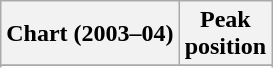<table class="wikitable plainrowheaders sortable" style="text-align:center">
<tr>
<th>Chart (2003–04)</th>
<th>Peak<br>position</th>
</tr>
<tr>
</tr>
<tr>
</tr>
<tr>
</tr>
<tr>
</tr>
<tr>
</tr>
<tr>
</tr>
<tr>
</tr>
<tr>
</tr>
<tr>
</tr>
<tr>
</tr>
<tr>
</tr>
<tr>
</tr>
<tr>
</tr>
<tr>
</tr>
<tr>
</tr>
<tr>
</tr>
<tr>
</tr>
<tr>
</tr>
<tr>
</tr>
</table>
